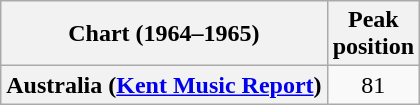<table class="wikitable plainrowheaders" style="text-align:center;">
<tr>
<th scope="col">Chart (1964–1965)</th>
<th scope="col">Peak<br>position</th>
</tr>
<tr>
<th scope="row">Australia (<a href='#'>Kent Music Report</a>)</th>
<td>81</td>
</tr>
</table>
